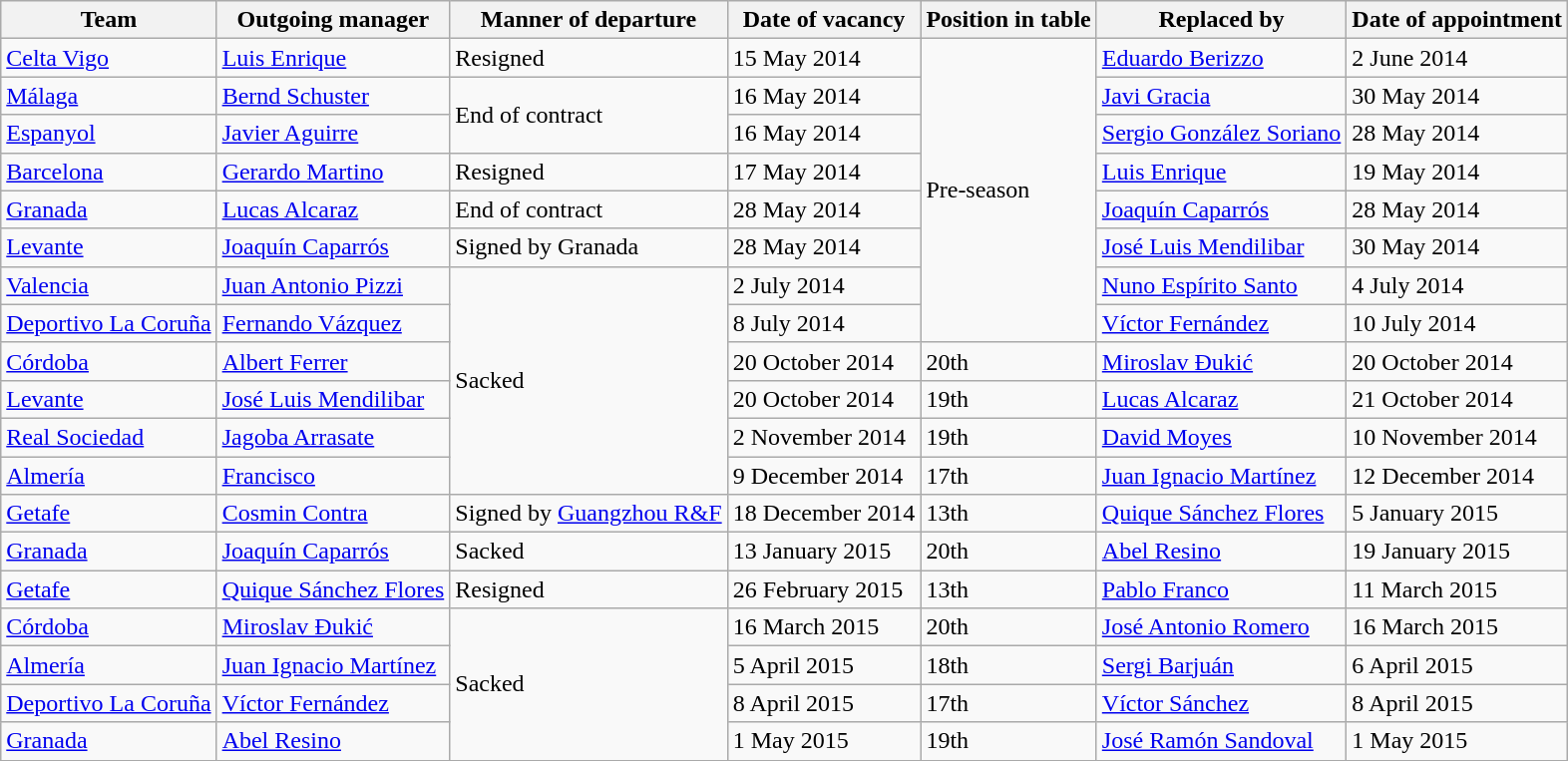<table class="wikitable sortable">
<tr>
<th>Team</th>
<th>Outgoing manager</th>
<th>Manner of departure</th>
<th>Date of vacancy</th>
<th>Position in table</th>
<th>Replaced by</th>
<th>Date of appointment</th>
</tr>
<tr>
<td><a href='#'>Celta Vigo</a></td>
<td> <a href='#'>Luis Enrique</a></td>
<td>Resigned</td>
<td>15 May 2014</td>
<td rowspan="8">Pre-season</td>
<td> <a href='#'>Eduardo Berizzo</a></td>
<td>2 June 2014</td>
</tr>
<tr>
<td><a href='#'>Málaga</a></td>
<td> <a href='#'>Bernd Schuster</a></td>
<td rowspan="2">End of contract</td>
<td>16 May 2014</td>
<td> <a href='#'>Javi Gracia</a></td>
<td>30 May 2014</td>
</tr>
<tr>
<td><a href='#'>Espanyol</a></td>
<td> <a href='#'>Javier Aguirre</a></td>
<td>16 May 2014</td>
<td> <a href='#'>Sergio González Soriano</a></td>
<td>28 May 2014</td>
</tr>
<tr>
<td><a href='#'>Barcelona</a></td>
<td> <a href='#'>Gerardo Martino</a></td>
<td>Resigned</td>
<td>17 May 2014</td>
<td> <a href='#'>Luis Enrique</a></td>
<td>19 May 2014</td>
</tr>
<tr>
<td><a href='#'>Granada</a></td>
<td> <a href='#'>Lucas Alcaraz</a></td>
<td>End of contract</td>
<td>28 May 2014</td>
<td> <a href='#'>Joaquín Caparrós</a></td>
<td>28 May 2014</td>
</tr>
<tr>
<td><a href='#'>Levante</a></td>
<td> <a href='#'>Joaquín Caparrós</a></td>
<td>Signed by Granada</td>
<td>28 May 2014</td>
<td> <a href='#'>José Luis Mendilibar</a></td>
<td>30 May 2014</td>
</tr>
<tr>
<td><a href='#'>Valencia</a></td>
<td> <a href='#'>Juan Antonio Pizzi</a></td>
<td rowspan="6">Sacked</td>
<td>2 July 2014</td>
<td> <a href='#'>Nuno Espírito Santo</a></td>
<td>4 July 2014</td>
</tr>
<tr>
<td><a href='#'>Deportivo La Coruña</a></td>
<td> <a href='#'>Fernando Vázquez</a></td>
<td>8 July 2014</td>
<td> <a href='#'>Víctor Fernández</a></td>
<td>10 July 2014</td>
</tr>
<tr>
<td><a href='#'>Córdoba</a></td>
<td> <a href='#'>Albert Ferrer</a></td>
<td>20 October 2014</td>
<td>20th</td>
<td> <a href='#'>Miroslav Đukić</a></td>
<td>20 October 2014</td>
</tr>
<tr>
<td><a href='#'>Levante</a></td>
<td> <a href='#'>José Luis Mendilibar</a></td>
<td>20 October 2014</td>
<td>19th</td>
<td> <a href='#'>Lucas Alcaraz</a></td>
<td>21 October 2014</td>
</tr>
<tr>
<td><a href='#'>Real Sociedad</a></td>
<td> <a href='#'>Jagoba Arrasate</a></td>
<td>2 November 2014</td>
<td>19th</td>
<td> <a href='#'>David Moyes</a></td>
<td>10 November 2014</td>
</tr>
<tr>
<td><a href='#'>Almería</a></td>
<td> <a href='#'>Francisco</a></td>
<td>9 December 2014</td>
<td>17th</td>
<td> <a href='#'>Juan Ignacio Martínez</a></td>
<td>12 December 2014</td>
</tr>
<tr>
<td><a href='#'>Getafe</a></td>
<td> <a href='#'>Cosmin Contra</a></td>
<td>Signed by <a href='#'>Guangzhou R&F</a></td>
<td>18 December 2014</td>
<td>13th</td>
<td> <a href='#'>Quique Sánchez Flores</a></td>
<td>5 January 2015</td>
</tr>
<tr>
<td><a href='#'>Granada</a></td>
<td> <a href='#'>Joaquín Caparrós</a></td>
<td>Sacked</td>
<td>13 January 2015</td>
<td>20th</td>
<td> <a href='#'>Abel Resino</a></td>
<td>19 January 2015</td>
</tr>
<tr>
<td><a href='#'>Getafe</a></td>
<td> <a href='#'>Quique Sánchez Flores</a></td>
<td>Resigned</td>
<td>26 February 2015</td>
<td>13th</td>
<td> <a href='#'>Pablo Franco</a></td>
<td>11 March 2015</td>
</tr>
<tr>
<td><a href='#'>Córdoba</a></td>
<td> <a href='#'>Miroslav Đukić</a></td>
<td rowspan="4">Sacked</td>
<td>16 March 2015</td>
<td>20th</td>
<td> <a href='#'>José Antonio Romero</a></td>
<td>16 March 2015</td>
</tr>
<tr>
<td><a href='#'>Almería</a></td>
<td> <a href='#'>Juan Ignacio Martínez</a></td>
<td>5 April 2015</td>
<td>18th</td>
<td> <a href='#'>Sergi Barjuán</a></td>
<td>6 April 2015</td>
</tr>
<tr>
<td><a href='#'>Deportivo La Coruña</a></td>
<td> <a href='#'>Víctor Fernández</a></td>
<td>8 April 2015</td>
<td>17th</td>
<td> <a href='#'>Víctor Sánchez</a></td>
<td>8 April 2015</td>
</tr>
<tr>
<td><a href='#'>Granada</a></td>
<td> <a href='#'>Abel Resino</a></td>
<td>1 May 2015</td>
<td>19th</td>
<td> <a href='#'>José Ramón Sandoval</a></td>
<td>1 May 2015</td>
</tr>
<tr>
</tr>
</table>
